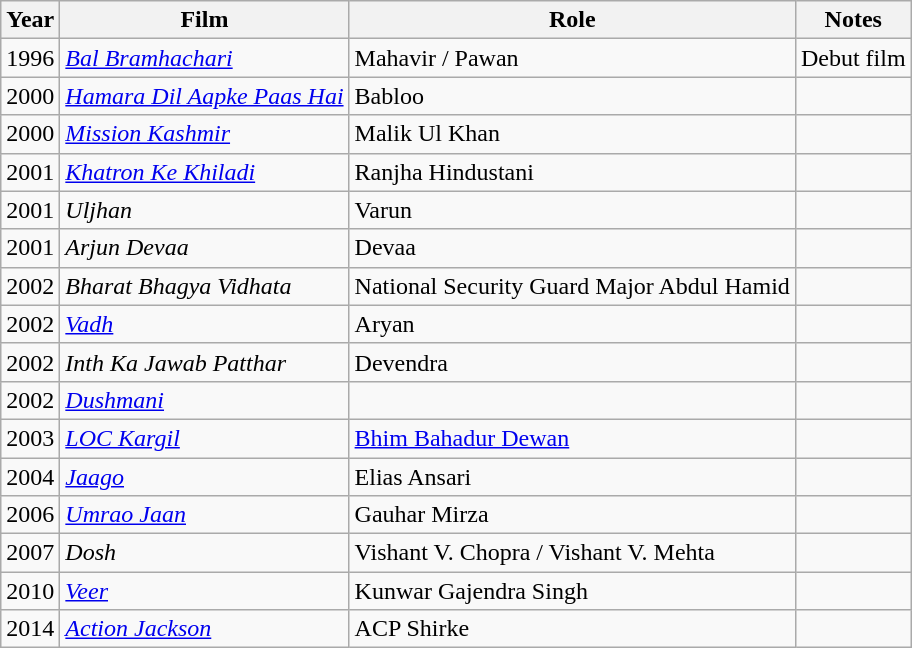<table class="wikitable sortable">
<tr>
<th>Year</th>
<th>Film</th>
<th>Role</th>
<th>Notes</th>
</tr>
<tr>
<td>1996</td>
<td><em><a href='#'>Bal Bramhachari</a></em></td>
<td>Mahavir / Pawan</td>
<td>Debut film</td>
</tr>
<tr>
<td>2000</td>
<td><em><a href='#'>Hamara Dil Aapke Paas Hai</a></em></td>
<td>Babloo</td>
<td></td>
</tr>
<tr>
<td>2000</td>
<td><em><a href='#'>Mission Kashmir</a></em></td>
<td>Malik Ul Khan</td>
<td></td>
</tr>
<tr>
<td>2001</td>
<td><em><a href='#'>Khatron Ke Khiladi</a></em></td>
<td>Ranjha Hindustani</td>
<td></td>
</tr>
<tr>
<td>2001</td>
<td><em>Uljhan</em></td>
<td>Varun</td>
<td></td>
</tr>
<tr>
<td>2001</td>
<td><em>Arjun Devaa</em></td>
<td>Devaa</td>
<td></td>
</tr>
<tr>
<td>2002</td>
<td><em>Bharat Bhagya Vidhata</em></td>
<td>National Security Guard Major Abdul Hamid</td>
<td></td>
</tr>
<tr>
<td>2002</td>
<td><em><a href='#'>Vadh</a></em></td>
<td>Aryan</td>
<td></td>
</tr>
<tr>
<td>2002</td>
<td><em>Inth Ka Jawab Patthar</em></td>
<td>Devendra</td>
<td></td>
</tr>
<tr>
<td>2002</td>
<td><em><a href='#'>Dushmani</a></em></td>
<td></td>
<td></td>
</tr>
<tr>
<td>2003</td>
<td><em><a href='#'>LOC Kargil</a></em></td>
<td><a href='#'>Bhim Bahadur Dewan</a></td>
<td></td>
</tr>
<tr>
<td>2004</td>
<td><em><a href='#'>Jaago</a></em></td>
<td>Elias Ansari</td>
<td></td>
</tr>
<tr>
<td>2006</td>
<td><em><a href='#'>Umrao Jaan</a></em></td>
<td>Gauhar Mirza</td>
<td></td>
</tr>
<tr>
<td>2007</td>
<td><em>Dosh</em></td>
<td>Vishant V. Chopra / Vishant V. Mehta</td>
<td></td>
</tr>
<tr>
<td>2010</td>
<td><em><a href='#'>Veer</a></em></td>
<td>Kunwar Gajendra Singh</td>
<td></td>
</tr>
<tr>
<td>2014</td>
<td><em><a href='#'>Action Jackson</a></em></td>
<td>ACP Shirke</td>
<td></td>
</tr>
</table>
